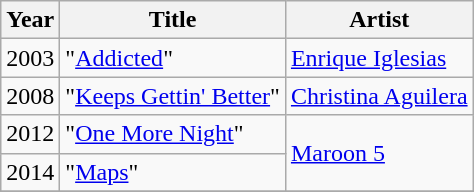<table class="wikitable">
<tr>
<th>Year</th>
<th>Title</th>
<th>Artist</th>
</tr>
<tr>
<td>2003</td>
<td>"<a href='#'>Addicted</a>"</td>
<td><a href='#'>Enrique Iglesias</a></td>
</tr>
<tr>
<td>2008</td>
<td>"<a href='#'>Keeps Gettin' Better</a>"</td>
<td><a href='#'>Christina Aguilera</a></td>
</tr>
<tr>
<td>2012</td>
<td>"<a href='#'>One More Night</a>"</td>
<td rowspan="2"><a href='#'>Maroon 5</a></td>
</tr>
<tr>
<td>2014</td>
<td>"<a href='#'>Maps</a>"</td>
</tr>
<tr>
</tr>
</table>
